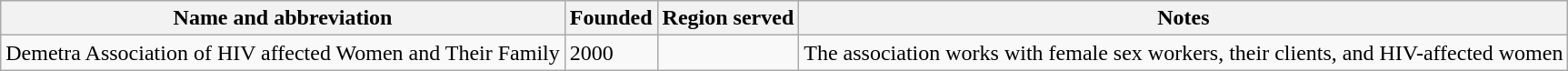<table class="wikitable sortable">
<tr>
<th>Name and abbreviation</th>
<th>Founded</th>
<th>Region served</th>
<th>Notes</th>
</tr>
<tr>
<td>Demetra Association of HIV affected Women and Their Family</td>
<td>2000</td>
<td></td>
<td>The association works with female sex workers, their clients, and HIV-affected women</td>
</tr>
</table>
